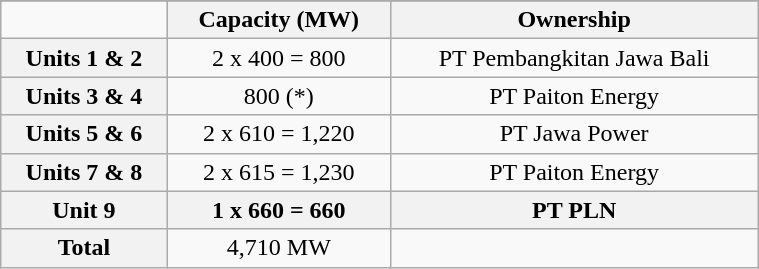<table class="wikitable" style="text-align:center; width:40%;">
<tr>
</tr>
<tr>
<td></td>
<th scope="col">Capacity (MW)</th>
<th scope="col">Ownership</th>
</tr>
<tr>
<th scope="row">Units 1 & 2</th>
<td>2 x 400 = 800</td>
<td>PT Pembangkitan Jawa Bali</td>
</tr>
<tr>
<th scope="row">Units 3 & 4</th>
<td>800 (*)</td>
<td>PT Paiton Energy</td>
</tr>
<tr>
<th scope="row">Units 5 & 6</th>
<td>2 x 610 = 1,220</td>
<td>PT Jawa Power</td>
</tr>
<tr>
<th scope="row">Units 7 & 8</th>
<td>2 x 615 = 1,230</td>
<td>PT Paiton Energy</td>
</tr>
<tr>
<th>Unit 9</th>
<th>1 x 660 = 660</th>
<th>PT PLN</th>
</tr>
<tr>
<th scope="row">Total</th>
<td>4,710 MW</td>
<td></td>
</tr>
</table>
